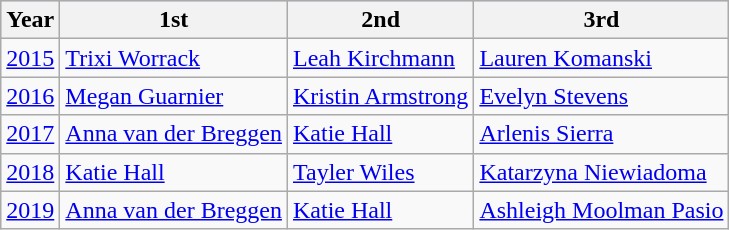<table class="wikitable">
<tr style="background:#ccccff;">
<th>Year</th>
<th>1st</th>
<th>2nd</th>
<th>3rd</th>
</tr>
<tr>
<td><a href='#'>2015</a></td>
<td> <a href='#'>Trixi Worrack</a><br><small><em></em></small></td>
<td> <a href='#'>Leah Kirchmann</a><br><small><em></em></small></td>
<td> <a href='#'>Lauren Komanski</a><br><small><em></em></small></td>
</tr>
<tr>
<td><a href='#'>2016</a></td>
<td> <a href='#'>Megan Guarnier</a><br><small><em></em></small></td>
<td> <a href='#'>Kristin Armstrong</a><br><small><em></em></small></td>
<td> <a href='#'>Evelyn Stevens</a><br><small><em></em></small></td>
</tr>
<tr>
<td><a href='#'>2017</a></td>
<td> <a href='#'>Anna van der Breggen</a><br><small><em></em></small></td>
<td> <a href='#'>Katie Hall</a><br><small><em></em></small></td>
<td> <a href='#'>Arlenis Sierra</a><br><small><em></em></small></td>
</tr>
<tr>
<td><a href='#'>2018</a></td>
<td> <a href='#'>Katie Hall</a><br><small><em></em></small></td>
<td> <a href='#'>Tayler Wiles</a><br><small><em></em></small></td>
<td> <a href='#'>Katarzyna Niewiadoma</a><br><small><em></em></small></td>
</tr>
<tr>
<td><a href='#'>2019</a></td>
<td> <a href='#'>Anna van der Breggen</a><br><small><em></em></small></td>
<td> <a href='#'>Katie Hall</a><br><small><em></em></small></td>
<td> <a href='#'>Ashleigh Moolman Pasio</a><br><small><em></em></small></td>
</tr>
</table>
